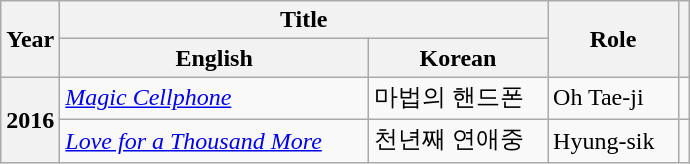<table class="wikitable sortable plainrowheaders">
<tr>
<th scope="col" rowspan="2">Year</th>
<th scope="col" colspan="2">Title</th>
<th scope="col" rowspan="2" style="width:5em;">Role</th>
<th scope="col" rowspan="2" class="unsortable"></th>
</tr>
<tr>
<th scope="col" style="width:12.4em;">English</th>
<th scope="col" style="width:7em;">Korean</th>
</tr>
<tr>
<th scope="row" rowspan="2">2016</th>
<td><em><a href='#'>Magic Cellphone</a></em></td>
<td>마법의 핸드폰</td>
<td>Oh Tae-ji</td>
<td></td>
</tr>
<tr>
<td><em><a href='#'>Love for a Thousand More</a></em></td>
<td>천년째 연애중</td>
<td>Hyung-sik</td>
<td style="text-align:center"></td>
</tr>
</table>
